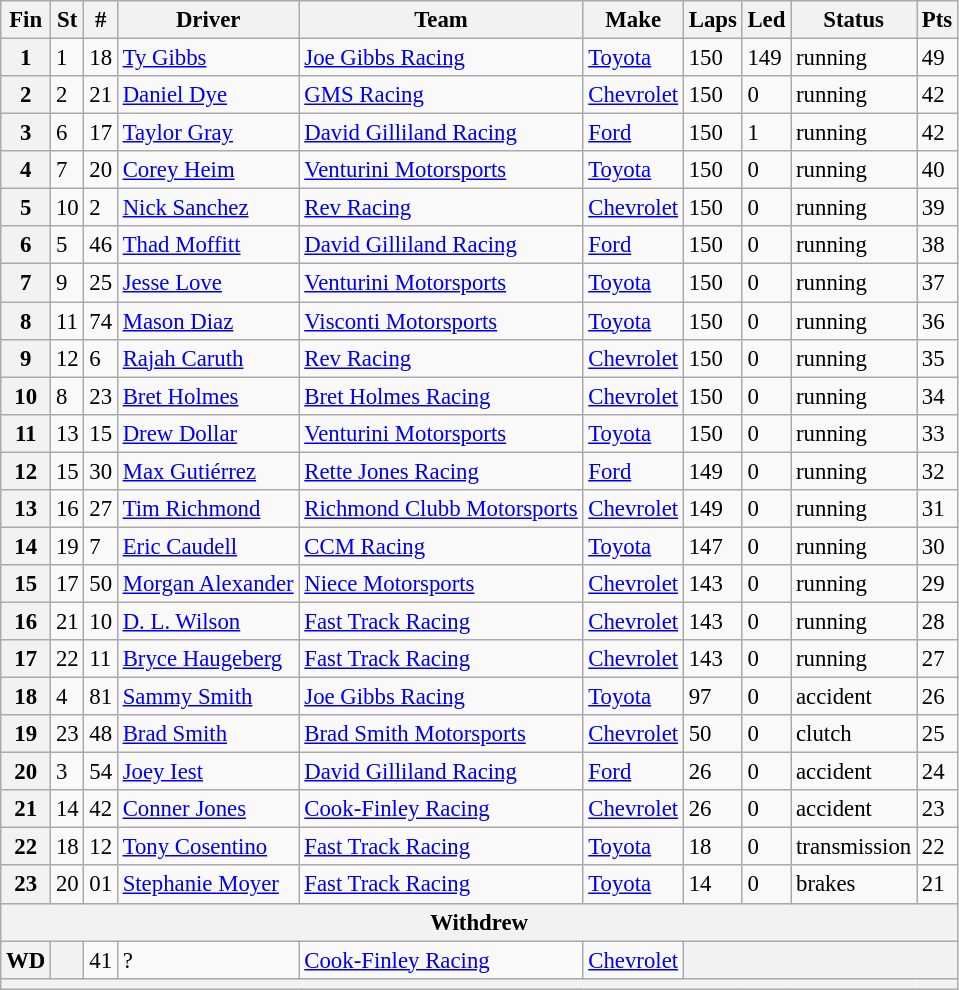<table class="wikitable" style="font-size:95%">
<tr>
<th>Fin</th>
<th>St</th>
<th>#</th>
<th>Driver</th>
<th>Team</th>
<th>Make</th>
<th>Laps</th>
<th>Led</th>
<th>Status</th>
<th>Pts</th>
</tr>
<tr>
<th>1</th>
<td>1</td>
<td>18</td>
<td><a href='#'>Ty Gibbs</a></td>
<td><a href='#'>Joe Gibbs Racing</a></td>
<td><a href='#'>Toyota</a></td>
<td>150</td>
<td>149</td>
<td>running</td>
<td>49</td>
</tr>
<tr>
<th>2</th>
<td>2</td>
<td>21</td>
<td><a href='#'>Daniel Dye</a></td>
<td><a href='#'>GMS Racing</a></td>
<td><a href='#'>Chevrolet</a></td>
<td>150</td>
<td>0</td>
<td>running</td>
<td>42</td>
</tr>
<tr>
<th>3</th>
<td>6</td>
<td>17</td>
<td><a href='#'>Taylor Gray</a></td>
<td><a href='#'>David Gilliland Racing</a></td>
<td><a href='#'>Ford</a></td>
<td>150</td>
<td>1</td>
<td>running</td>
<td>42</td>
</tr>
<tr>
<th>4</th>
<td>7</td>
<td>20</td>
<td><a href='#'>Corey Heim</a></td>
<td><a href='#'>Venturini Motorsports</a></td>
<td><a href='#'>Toyota</a></td>
<td>150</td>
<td>0</td>
<td>running</td>
<td>40</td>
</tr>
<tr>
<th>5</th>
<td>10</td>
<td>2</td>
<td><a href='#'>Nick Sanchez</a></td>
<td><a href='#'>Rev Racing</a></td>
<td><a href='#'>Chevrolet</a></td>
<td>150</td>
<td>0</td>
<td>running</td>
<td>39</td>
</tr>
<tr>
<th>6</th>
<td>5</td>
<td>46</td>
<td><a href='#'>Thad Moffitt</a></td>
<td><a href='#'>David Gilliland Racing</a></td>
<td><a href='#'>Ford</a></td>
<td>150</td>
<td>0</td>
<td>running</td>
<td>38</td>
</tr>
<tr>
<th>7</th>
<td>9</td>
<td>25</td>
<td><a href='#'>Jesse Love</a></td>
<td><a href='#'>Venturini Motorsports</a></td>
<td><a href='#'>Toyota</a></td>
<td>150</td>
<td>0</td>
<td>running</td>
<td>37</td>
</tr>
<tr>
<th>8</th>
<td>11</td>
<td>74</td>
<td><a href='#'>Mason Diaz</a></td>
<td><a href='#'>Visconti Motorsports</a></td>
<td><a href='#'>Toyota</a></td>
<td>150</td>
<td>0</td>
<td>running</td>
<td>36</td>
</tr>
<tr>
<th>9</th>
<td>12</td>
<td>6</td>
<td><a href='#'>Rajah Caruth</a></td>
<td><a href='#'>Rev Racing</a></td>
<td><a href='#'>Chevrolet</a></td>
<td>150</td>
<td>0</td>
<td>running</td>
<td>35</td>
</tr>
<tr>
<th>10</th>
<td>8</td>
<td>23</td>
<td><a href='#'>Bret Holmes</a></td>
<td><a href='#'>Bret Holmes Racing</a></td>
<td><a href='#'>Chevrolet</a></td>
<td>150</td>
<td>0</td>
<td>running</td>
<td>34</td>
</tr>
<tr>
<th>11</th>
<td>13</td>
<td>15</td>
<td><a href='#'>Drew Dollar</a></td>
<td><a href='#'>Venturini Motorsports</a></td>
<td><a href='#'>Toyota</a></td>
<td>150</td>
<td>0</td>
<td>running</td>
<td>33</td>
</tr>
<tr>
<th>12</th>
<td>15</td>
<td>30</td>
<td><a href='#'>Max Gutiérrez</a></td>
<td><a href='#'>Rette Jones Racing</a></td>
<td><a href='#'>Ford</a></td>
<td>149</td>
<td>0</td>
<td>running</td>
<td>32</td>
</tr>
<tr>
<th>13</th>
<td>16</td>
<td>27</td>
<td><a href='#'>Tim Richmond</a></td>
<td><a href='#'>Richmond Clubb Motorsports</a></td>
<td><a href='#'>Chevrolet</a></td>
<td>149</td>
<td>0</td>
<td>running</td>
<td>31</td>
</tr>
<tr>
<th>14</th>
<td>19</td>
<td>7</td>
<td><a href='#'>Eric Caudell</a></td>
<td><a href='#'>CCM Racing</a></td>
<td><a href='#'>Toyota</a></td>
<td>147</td>
<td>0</td>
<td>running</td>
<td>30</td>
</tr>
<tr>
<th>15</th>
<td>17</td>
<td>50</td>
<td><a href='#'>Morgan Alexander</a></td>
<td><a href='#'>Niece Motorsports</a></td>
<td><a href='#'>Chevrolet</a></td>
<td>143</td>
<td>0</td>
<td>running</td>
<td>29</td>
</tr>
<tr>
<th>16</th>
<td>21</td>
<td>10</td>
<td><a href='#'>D. L. Wilson</a></td>
<td><a href='#'>Fast Track Racing</a></td>
<td><a href='#'>Chevrolet</a></td>
<td>143</td>
<td>0</td>
<td>running</td>
<td>28</td>
</tr>
<tr>
<th>17</th>
<td>22</td>
<td>11</td>
<td><a href='#'>Bryce Haugeberg</a></td>
<td><a href='#'>Fast Track Racing</a></td>
<td><a href='#'>Chevrolet</a></td>
<td>143</td>
<td>0</td>
<td>running</td>
<td>27</td>
</tr>
<tr>
<th>18</th>
<td>4</td>
<td>81</td>
<td><a href='#'>Sammy Smith</a></td>
<td><a href='#'>Joe Gibbs Racing</a></td>
<td><a href='#'>Toyota</a></td>
<td>97</td>
<td>0</td>
<td>accident</td>
<td>26</td>
</tr>
<tr>
<th>19</th>
<td>23</td>
<td>48</td>
<td><a href='#'>Brad Smith</a></td>
<td><a href='#'>Brad Smith Motorsports</a></td>
<td><a href='#'>Chevrolet</a></td>
<td>50</td>
<td>0</td>
<td>clutch</td>
<td>25</td>
</tr>
<tr>
<th>20</th>
<td>3</td>
<td>54</td>
<td><a href='#'>Joey Iest</a></td>
<td><a href='#'>David Gilliland Racing</a></td>
<td><a href='#'>Ford</a></td>
<td>26</td>
<td>0</td>
<td>accident</td>
<td>24</td>
</tr>
<tr>
<th>21</th>
<td>14</td>
<td>42</td>
<td><a href='#'>Conner Jones</a></td>
<td><a href='#'>Cook-Finley Racing</a></td>
<td><a href='#'>Chevrolet</a></td>
<td>26</td>
<td>0</td>
<td>accident</td>
<td>23</td>
</tr>
<tr>
<th>22</th>
<td>18</td>
<td>12</td>
<td><a href='#'>Tony Cosentino</a></td>
<td><a href='#'>Fast Track Racing</a></td>
<td><a href='#'>Toyota</a></td>
<td>18</td>
<td>0</td>
<td>transmission</td>
<td>22</td>
</tr>
<tr>
<th>23</th>
<td>20</td>
<td>01</td>
<td><a href='#'>Stephanie Moyer</a></td>
<td><a href='#'>Fast Track Racing</a></td>
<td><a href='#'>Toyota</a></td>
<td>14</td>
<td>0</td>
<td>brakes</td>
<td>21</td>
</tr>
<tr>
<th colspan="10">Withdrew</th>
</tr>
<tr>
<th>WD</th>
<th></th>
<td>41</td>
<td>?</td>
<td><a href='#'>Cook-Finley Racing</a></td>
<td><a href='#'>Chevrolet</a></td>
<th colspan="4"></th>
</tr>
<tr>
<th colspan="10"></th>
</tr>
</table>
